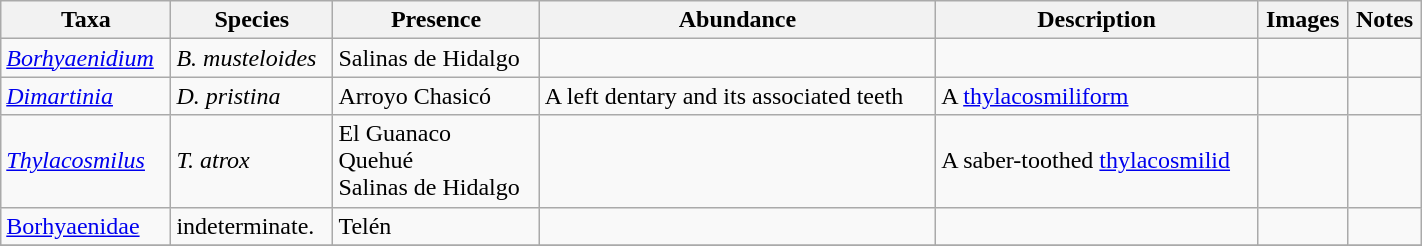<table class="wikitable sortable" align="center" width="75%">
<tr>
<th>Taxa</th>
<th>Species</th>
<th>Presence</th>
<th>Abundance</th>
<th>Description</th>
<th>Images</th>
<th>Notes</th>
</tr>
<tr>
<td><em><a href='#'>Borhyaenidium</a></em></td>
<td><em>B. musteloides</em></td>
<td>Salinas de Hidalgo</td>
<td></td>
<td></td>
<td></td>
<td align=center></td>
</tr>
<tr>
<td><em><a href='#'>Dimartinia</a></em></td>
<td><em>D. pristina</em></td>
<td>Arroyo Chasicó</td>
<td>A left dentary and its associated teeth</td>
<td>A <a href='#'>thylacosmiliform</a></td>
<td></td>
<td align=center></td>
</tr>
<tr>
<td><em><a href='#'>Thylacosmilus</a></em></td>
<td><em>T. atrox</em></td>
<td>El Guanaco<br>Quehué<br>Salinas de Hidalgo</td>
<td></td>
<td>A saber-toothed <a href='#'>thylacosmilid</a></td>
<td></td>
<td align=center></td>
</tr>
<tr>
<td><a href='#'>Borhyaenidae</a></td>
<td>indeterminate.</td>
<td>Telén</td>
<td></td>
<td></td>
<td></td>
<td align=center></td>
</tr>
<tr>
</tr>
</table>
